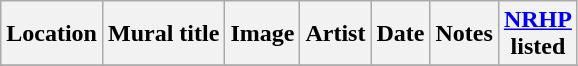<table class="wikitable sortable">
<tr>
<th>Location</th>
<th>Mural title</th>
<th>Image</th>
<th>Artist</th>
<th>Date</th>
<th>Notes</th>
<th><a href='#'>NRHP</a><br>listed</th>
</tr>
<tr>
</tr>
</table>
